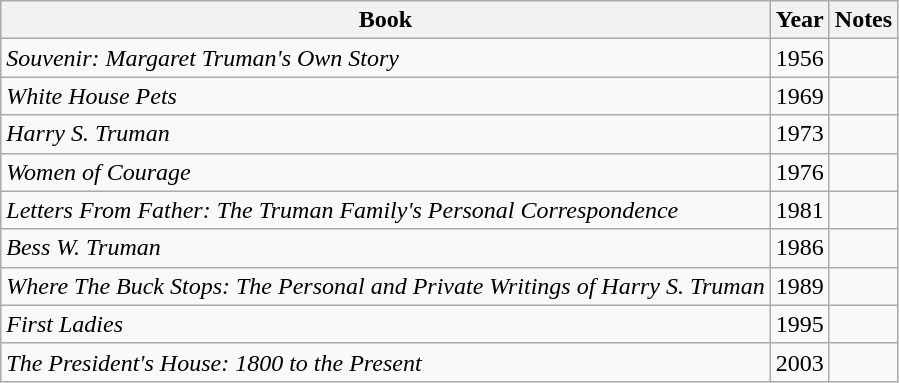<table class="wikitable">
<tr>
<th>Book</th>
<th>Year</th>
<th>Notes</th>
</tr>
<tr>
<td><em>Souvenir: Margaret Truman's Own Story</em></td>
<td>1956</td>
<td></td>
</tr>
<tr>
<td><em>White House Pets</em></td>
<td>1969</td>
<td></td>
</tr>
<tr>
<td><em>Harry S. Truman</em></td>
<td>1973</td>
<td></td>
</tr>
<tr>
<td><em>Women of Courage</em></td>
<td>1976</td>
<td></td>
</tr>
<tr>
<td><em>Letters From Father: The Truman Family's Personal Correspondence</em></td>
<td>1981</td>
<td></td>
</tr>
<tr>
<td><em>Bess W. Truman</em></td>
<td>1986</td>
<td></td>
</tr>
<tr>
<td><em>Where The Buck Stops: The Personal and Private Writings of Harry S. Truman</em></td>
<td>1989</td>
<td></td>
</tr>
<tr>
<td><em>First Ladies</em></td>
<td>1995</td>
<td></td>
</tr>
<tr>
<td><em>The President's House: 1800 to the Present</em></td>
<td>2003</td>
<td></td>
</tr>
</table>
